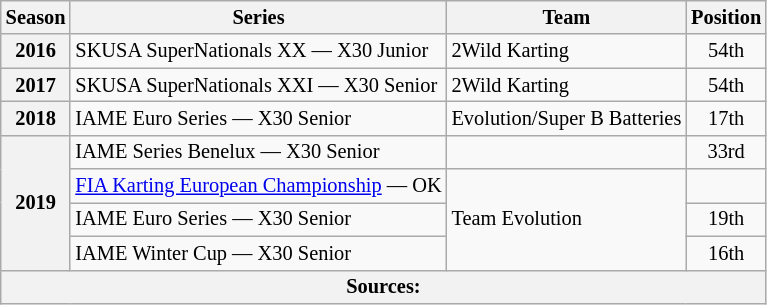<table class="wikitable" style="font-size: 85%; text-align:center">
<tr>
<th>Season</th>
<th>Series</th>
<th>Team</th>
<th>Position</th>
</tr>
<tr>
<th>2016</th>
<td align="left">SKUSA SuperNationals XX — X30 Junior</td>
<td align="left">2Wild Karting</td>
<td>54th</td>
</tr>
<tr>
<th>2017</th>
<td align="left">SKUSA SuperNationals XXI — X30 Senior</td>
<td align="left">2Wild Karting</td>
<td>54th</td>
</tr>
<tr>
<th>2018</th>
<td align="left">IAME Euro Series — X30 Senior</td>
<td align="left">Evolution/Super B Batteries</td>
<td>17th</td>
</tr>
<tr>
<th rowspan="4">2019</th>
<td align="left">IAME Series Benelux — X30 Senior</td>
<td align="left"></td>
<td>33rd</td>
</tr>
<tr>
<td align="left"><a href='#'>FIA Karting European Championship</a> — OK</td>
<td rowspan="3" align="left">Team Evolution</td>
<td></td>
</tr>
<tr>
<td align="left">IAME Euro Series — X30 Senior</td>
<td>19th</td>
</tr>
<tr>
<td align="left">IAME Winter Cup — X30 Senior</td>
<td>16th</td>
</tr>
<tr>
<th colspan="4">Sources:</th>
</tr>
</table>
